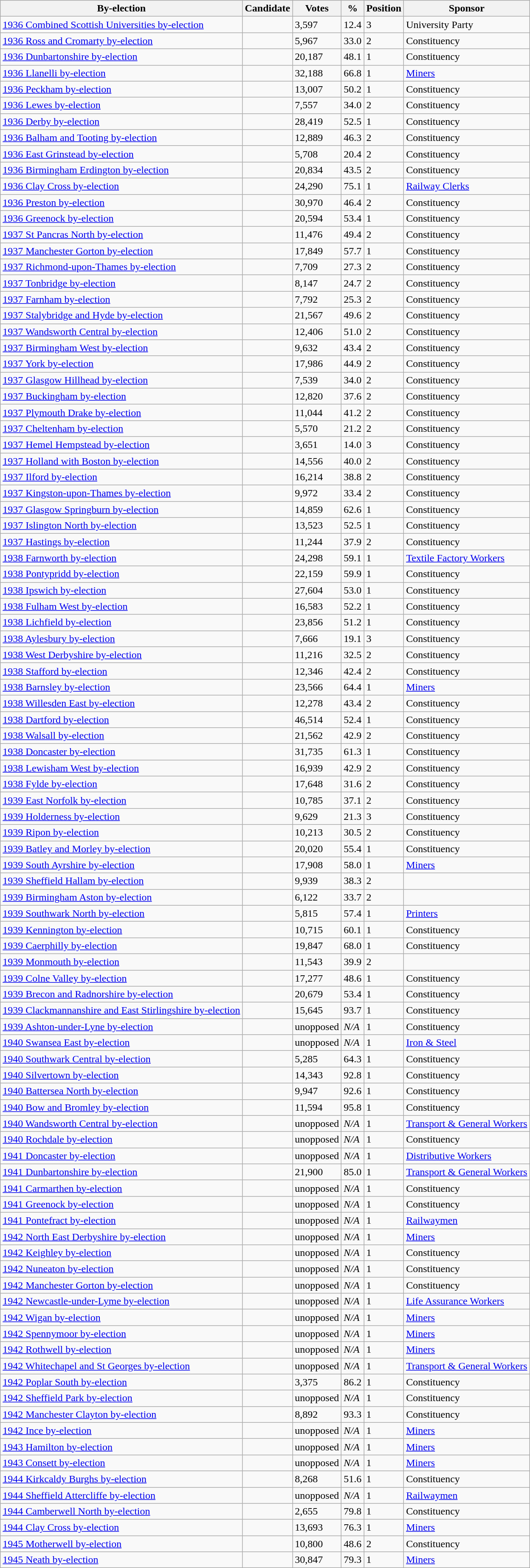<table class="wikitable sortable">
<tr>
<th>By-election</th>
<th>Candidate</th>
<th>Votes</th>
<th>%</th>
<th>Position</th>
<th>Sponsor</th>
</tr>
<tr>
<td><a href='#'>1936 Combined Scottish Universities by-election</a></td>
<td></td>
<td>3,597</td>
<td>12.4</td>
<td>3</td>
<td>University Party</td>
</tr>
<tr>
<td><a href='#'>1936 Ross and Cromarty by-election</a></td>
<td></td>
<td>5,967</td>
<td>33.0</td>
<td>2</td>
<td>Constituency</td>
</tr>
<tr>
<td><a href='#'>1936 Dunbartonshire by-election</a></td>
<td></td>
<td>20,187</td>
<td>48.1</td>
<td>1</td>
<td>Constituency</td>
</tr>
<tr>
<td><a href='#'>1936 Llanelli by-election</a></td>
<td></td>
<td>32,188</td>
<td>66.8</td>
<td>1</td>
<td><a href='#'>Miners</a></td>
</tr>
<tr>
<td><a href='#'>1936 Peckham by-election</a></td>
<td></td>
<td>13,007</td>
<td>50.2</td>
<td>1</td>
<td>Constituency</td>
</tr>
<tr>
<td><a href='#'>1936 Lewes by-election</a></td>
<td></td>
<td>7,557</td>
<td>34.0</td>
<td>2</td>
<td>Constituency</td>
</tr>
<tr>
<td><a href='#'>1936 Derby by-election</a></td>
<td></td>
<td>28,419</td>
<td>52.5</td>
<td>1</td>
<td>Constituency</td>
</tr>
<tr>
<td><a href='#'>1936 Balham and Tooting by-election</a></td>
<td></td>
<td>12,889</td>
<td>46.3</td>
<td>2</td>
<td>Constituency</td>
</tr>
<tr>
<td><a href='#'>1936 East Grinstead by-election</a></td>
<td></td>
<td>5,708</td>
<td>20.4</td>
<td>2</td>
<td>Constituency</td>
</tr>
<tr>
<td><a href='#'>1936 Birmingham Erdington by-election</a></td>
<td></td>
<td>20,834</td>
<td>43.5</td>
<td>2</td>
<td>Constituency</td>
</tr>
<tr>
<td><a href='#'>1936 Clay Cross by-election</a></td>
<td></td>
<td>24,290</td>
<td>75.1</td>
<td>1</td>
<td><a href='#'>Railway Clerks</a></td>
</tr>
<tr>
<td><a href='#'>1936 Preston by-election</a></td>
<td></td>
<td>30,970</td>
<td>46.4</td>
<td>2</td>
<td>Constituency</td>
</tr>
<tr>
<td><a href='#'>1936 Greenock by-election</a></td>
<td></td>
<td>20,594</td>
<td>53.4</td>
<td>1</td>
<td>Constituency</td>
</tr>
<tr>
<td><a href='#'>1937 St Pancras North by-election</a></td>
<td></td>
<td>11,476</td>
<td>49.4</td>
<td>2</td>
<td>Constituency</td>
</tr>
<tr>
<td><a href='#'>1937 Manchester Gorton by-election</a></td>
<td></td>
<td>17,849</td>
<td>57.7</td>
<td>1</td>
<td>Constituency</td>
</tr>
<tr>
<td><a href='#'>1937 Richmond-upon-Thames by-election</a></td>
<td></td>
<td>7,709</td>
<td>27.3</td>
<td>2</td>
<td>Constituency</td>
</tr>
<tr>
<td><a href='#'>1937 Tonbridge by-election</a></td>
<td></td>
<td>8,147</td>
<td>24.7</td>
<td>2</td>
<td>Constituency</td>
</tr>
<tr>
<td><a href='#'>1937 Farnham by-election</a></td>
<td></td>
<td>7,792</td>
<td>25.3</td>
<td>2</td>
<td>Constituency</td>
</tr>
<tr>
<td><a href='#'>1937 Stalybridge and Hyde by-election</a></td>
<td></td>
<td>21,567</td>
<td>49.6</td>
<td>2</td>
<td>Constituency</td>
</tr>
<tr>
<td><a href='#'>1937 Wandsworth Central by-election</a></td>
<td></td>
<td>12,406</td>
<td>51.0</td>
<td>2</td>
<td>Constituency</td>
</tr>
<tr>
<td><a href='#'>1937 Birmingham West by-election</a></td>
<td></td>
<td>9,632</td>
<td>43.4</td>
<td>2</td>
<td>Constituency</td>
</tr>
<tr>
<td><a href='#'>1937 York by-election</a></td>
<td></td>
<td>17,986</td>
<td>44.9</td>
<td>2</td>
<td>Constituency</td>
</tr>
<tr>
<td><a href='#'>1937 Glasgow Hillhead by-election</a></td>
<td></td>
<td>7,539</td>
<td>34.0</td>
<td>2</td>
<td>Constituency</td>
</tr>
<tr>
<td><a href='#'>1937 Buckingham by-election</a></td>
<td></td>
<td>12,820</td>
<td>37.6</td>
<td>2</td>
<td>Constituency</td>
</tr>
<tr>
<td><a href='#'>1937 Plymouth Drake by-election</a></td>
<td></td>
<td>11,044</td>
<td>41.2</td>
<td>2</td>
<td>Constituency</td>
</tr>
<tr>
<td><a href='#'>1937 Cheltenham by-election</a></td>
<td></td>
<td>5,570</td>
<td>21.2</td>
<td>2</td>
<td>Constituency</td>
</tr>
<tr>
<td><a href='#'>1937 Hemel Hempstead by-election</a></td>
<td></td>
<td>3,651</td>
<td>14.0</td>
<td>3</td>
<td>Constituency</td>
</tr>
<tr>
<td><a href='#'>1937 Holland with Boston by-election</a></td>
<td></td>
<td>14,556</td>
<td>40.0</td>
<td>2</td>
<td>Constituency</td>
</tr>
<tr>
<td><a href='#'>1937 Ilford by-election</a></td>
<td></td>
<td>16,214</td>
<td>38.8</td>
<td>2</td>
<td>Constituency</td>
</tr>
<tr>
<td><a href='#'>1937 Kingston-upon-Thames by-election</a></td>
<td></td>
<td>9,972</td>
<td>33.4</td>
<td>2</td>
<td>Constituency</td>
</tr>
<tr>
<td><a href='#'>1937 Glasgow Springburn by-election</a></td>
<td></td>
<td>14,859</td>
<td>62.6</td>
<td>1</td>
<td>Constituency</td>
</tr>
<tr>
<td><a href='#'>1937 Islington North by-election</a></td>
<td></td>
<td>13,523</td>
<td>52.5</td>
<td>1</td>
<td>Constituency</td>
</tr>
<tr>
<td><a href='#'>1937 Hastings by-election</a></td>
<td></td>
<td>11,244</td>
<td>37.9</td>
<td>2</td>
<td>Constituency</td>
</tr>
<tr>
<td><a href='#'>1938 Farnworth by-election</a></td>
<td></td>
<td>24,298</td>
<td>59.1</td>
<td>1</td>
<td><a href='#'>Textile Factory Workers</a></td>
</tr>
<tr>
<td><a href='#'>1938 Pontypridd by-election</a></td>
<td></td>
<td>22,159</td>
<td>59.9</td>
<td>1</td>
<td>Constituency</td>
</tr>
<tr>
<td><a href='#'>1938 Ipswich by-election</a></td>
<td></td>
<td>27,604</td>
<td>53.0</td>
<td>1</td>
<td>Constituency</td>
</tr>
<tr>
<td><a href='#'>1938 Fulham West by-election</a></td>
<td></td>
<td>16,583</td>
<td>52.2</td>
<td>1</td>
<td>Constituency</td>
</tr>
<tr>
<td><a href='#'>1938 Lichfield by-election</a></td>
<td></td>
<td>23,856</td>
<td>51.2</td>
<td>1</td>
<td>Constituency</td>
</tr>
<tr>
<td><a href='#'>1938 Aylesbury by-election</a></td>
<td></td>
<td>7,666</td>
<td>19.1</td>
<td>3</td>
<td>Constituency</td>
</tr>
<tr>
<td><a href='#'>1938 West Derbyshire by-election</a></td>
<td></td>
<td>11,216</td>
<td>32.5</td>
<td>2</td>
<td>Constituency</td>
</tr>
<tr>
<td><a href='#'>1938 Stafford by-election</a></td>
<td></td>
<td>12,346</td>
<td>42.4</td>
<td>2</td>
<td>Constituency</td>
</tr>
<tr>
<td><a href='#'>1938 Barnsley by-election</a></td>
<td></td>
<td>23,566</td>
<td>64.4</td>
<td>1</td>
<td><a href='#'>Miners</a></td>
</tr>
<tr>
<td><a href='#'>1938 Willesden East by-election</a></td>
<td></td>
<td>12,278</td>
<td>43.4</td>
<td>2</td>
<td>Constituency</td>
</tr>
<tr>
<td><a href='#'>1938 Dartford by-election</a></td>
<td></td>
<td>46,514</td>
<td>52.4</td>
<td>1</td>
<td>Constituency</td>
</tr>
<tr>
<td><a href='#'>1938 Walsall by-election</a></td>
<td></td>
<td>21,562</td>
<td>42.9</td>
<td>2</td>
<td>Constituency</td>
</tr>
<tr>
<td><a href='#'>1938 Doncaster by-election</a></td>
<td></td>
<td>31,735</td>
<td>61.3</td>
<td>1</td>
<td>Constituency</td>
</tr>
<tr>
<td><a href='#'>1938 Lewisham West by-election</a></td>
<td></td>
<td>16,939</td>
<td>42.9</td>
<td>2</td>
<td>Constituency</td>
</tr>
<tr>
<td><a href='#'>1938 Fylde by-election</a></td>
<td></td>
<td>17,648</td>
<td>31.6</td>
<td>2</td>
<td>Constituency</td>
</tr>
<tr>
<td><a href='#'>1939 East Norfolk by-election</a></td>
<td></td>
<td>10,785</td>
<td>37.1</td>
<td>2</td>
<td>Constituency</td>
</tr>
<tr>
<td><a href='#'>1939 Holderness by-election</a></td>
<td></td>
<td>9,629</td>
<td>21.3</td>
<td>3</td>
<td>Constituency</td>
</tr>
<tr>
<td><a href='#'>1939 Ripon by-election</a></td>
<td></td>
<td>10,213</td>
<td>30.5</td>
<td>2</td>
<td>Constituency</td>
</tr>
<tr>
<td><a href='#'>1939 Batley and Morley by-election</a></td>
<td></td>
<td>20,020</td>
<td>55.4</td>
<td>1</td>
<td>Constituency</td>
</tr>
<tr>
<td><a href='#'>1939 South Ayrshire by-election</a></td>
<td></td>
<td>17,908</td>
<td>58.0</td>
<td>1</td>
<td><a href='#'>Miners</a></td>
</tr>
<tr>
<td><a href='#'>1939 Sheffield Hallam by-election</a></td>
<td></td>
<td>9,939</td>
<td>38.3</td>
<td>2</td>
<td></td>
</tr>
<tr>
<td><a href='#'>1939 Birmingham Aston by-election</a></td>
<td></td>
<td>6,122</td>
<td>33.7</td>
<td>2</td>
<td></td>
</tr>
<tr>
<td><a href='#'>1939 Southwark North by-election</a></td>
<td></td>
<td>5,815</td>
<td>57.4</td>
<td>1</td>
<td><a href='#'>Printers</a></td>
</tr>
<tr>
<td><a href='#'>1939 Kennington by-election</a></td>
<td></td>
<td>10,715</td>
<td>60.1</td>
<td>1</td>
<td>Constituency</td>
</tr>
<tr>
<td><a href='#'>1939 Caerphilly by-election</a></td>
<td></td>
<td>19,847</td>
<td>68.0</td>
<td>1</td>
<td>Constituency</td>
</tr>
<tr>
<td><a href='#'>1939 Monmouth by-election</a></td>
<td></td>
<td>11,543</td>
<td>39.9</td>
<td>2</td>
<td></td>
</tr>
<tr>
<td><a href='#'>1939 Colne Valley by-election</a></td>
<td></td>
<td>17,277</td>
<td>48.6</td>
<td>1</td>
<td>Constituency</td>
</tr>
<tr>
<td><a href='#'>1939 Brecon and Radnorshire by-election</a></td>
<td></td>
<td>20,679</td>
<td>53.4</td>
<td>1</td>
<td>Constituency</td>
</tr>
<tr>
<td><a href='#'>1939 Clackmannanshire and East Stirlingshire by-election</a></td>
<td></td>
<td>15,645</td>
<td>93.7</td>
<td>1</td>
<td>Constituency</td>
</tr>
<tr>
<td><a href='#'>1939 Ashton-under-Lyne by-election</a></td>
<td></td>
<td>unopposed</td>
<td><em>N/A</em></td>
<td>1</td>
<td>Constituency</td>
</tr>
<tr>
<td><a href='#'>1940 Swansea East by-election</a></td>
<td></td>
<td>unopposed</td>
<td><em>N/A</em></td>
<td>1</td>
<td><a href='#'>Iron & Steel</a></td>
</tr>
<tr>
<td><a href='#'>1940 Southwark Central by-election</a></td>
<td></td>
<td>5,285</td>
<td>64.3</td>
<td>1</td>
<td>Constituency</td>
</tr>
<tr>
<td><a href='#'>1940 Silvertown by-election</a></td>
<td></td>
<td>14,343</td>
<td>92.8</td>
<td>1</td>
<td>Constituency</td>
</tr>
<tr>
<td><a href='#'>1940 Battersea North by-election</a></td>
<td></td>
<td>9,947</td>
<td>92.6</td>
<td>1</td>
<td>Constituency</td>
</tr>
<tr>
<td><a href='#'>1940 Bow and Bromley by-election</a></td>
<td></td>
<td>11,594</td>
<td>95.8</td>
<td>1</td>
<td>Constituency</td>
</tr>
<tr>
<td><a href='#'>1940 Wandsworth Central by-election</a></td>
<td></td>
<td>unopposed</td>
<td><em>N/A</em></td>
<td>1</td>
<td><a href='#'>Transport & General Workers</a></td>
</tr>
<tr>
<td><a href='#'>1940 Rochdale by-election</a></td>
<td></td>
<td>unopposed</td>
<td><em>N/A</em></td>
<td>1</td>
<td>Constituency</td>
</tr>
<tr>
<td><a href='#'>1941 Doncaster by-election</a></td>
<td></td>
<td>unopposed</td>
<td><em>N/A</em></td>
<td>1</td>
<td><a href='#'>Distributive Workers</a></td>
</tr>
<tr>
<td><a href='#'>1941 Dunbartonshire by-election</a></td>
<td></td>
<td>21,900</td>
<td>85.0</td>
<td>1</td>
<td><a href='#'>Transport & General Workers</a></td>
</tr>
<tr>
<td><a href='#'>1941 Carmarthen by-election</a></td>
<td></td>
<td>unopposed</td>
<td><em>N/A</em></td>
<td>1</td>
<td>Constituency</td>
</tr>
<tr>
<td><a href='#'>1941 Greenock by-election</a></td>
<td></td>
<td>unopposed</td>
<td><em>N/A</em></td>
<td>1</td>
<td>Constituency</td>
</tr>
<tr>
<td><a href='#'>1941 Pontefract by-election</a></td>
<td></td>
<td>unopposed</td>
<td><em>N/A</em></td>
<td>1</td>
<td><a href='#'>Railwaymen</a></td>
</tr>
<tr>
<td><a href='#'>1942 North East Derbyshire by-election</a></td>
<td></td>
<td>unopposed</td>
<td><em>N/A</em></td>
<td>1</td>
<td><a href='#'>Miners</a></td>
</tr>
<tr>
<td><a href='#'>1942 Keighley by-election</a></td>
<td></td>
<td>unopposed</td>
<td><em>N/A</em></td>
<td>1</td>
<td>Constituency</td>
</tr>
<tr>
<td><a href='#'>1942 Nuneaton by-election</a></td>
<td></td>
<td>unopposed</td>
<td><em>N/A</em></td>
<td>1</td>
<td>Constituency</td>
</tr>
<tr>
<td><a href='#'>1942 Manchester Gorton by-election</a></td>
<td></td>
<td>unopposed</td>
<td><em>N/A</em></td>
<td>1</td>
<td>Constituency</td>
</tr>
<tr>
<td><a href='#'>1942 Newcastle-under-Lyme by-election</a></td>
<td></td>
<td>unopposed</td>
<td><em>N/A</em></td>
<td>1</td>
<td><a href='#'>Life Assurance Workers</a></td>
</tr>
<tr>
<td><a href='#'>1942 Wigan by-election</a></td>
<td></td>
<td>unopposed</td>
<td><em>N/A</em></td>
<td>1</td>
<td><a href='#'>Miners</a></td>
</tr>
<tr>
<td><a href='#'>1942 Spennymoor by-election</a></td>
<td></td>
<td>unopposed</td>
<td><em>N/A</em></td>
<td>1</td>
<td><a href='#'>Miners</a></td>
</tr>
<tr>
<td><a href='#'>1942 Rothwell by-election</a></td>
<td></td>
<td>unopposed</td>
<td><em>N/A</em></td>
<td>1</td>
<td><a href='#'>Miners</a></td>
</tr>
<tr>
<td><a href='#'>1942 Whitechapel and St Georges by-election</a></td>
<td></td>
<td>unopposed</td>
<td><em>N/A</em></td>
<td>1</td>
<td><a href='#'>Transport & General Workers</a></td>
</tr>
<tr>
<td><a href='#'>1942 Poplar South by-election</a></td>
<td></td>
<td>3,375</td>
<td>86.2</td>
<td>1</td>
<td>Constituency</td>
</tr>
<tr>
<td><a href='#'>1942 Sheffield Park by-election</a></td>
<td></td>
<td>unopposed</td>
<td><em>N/A</em></td>
<td>1</td>
<td>Constituency</td>
</tr>
<tr>
<td><a href='#'>1942 Manchester Clayton by-election</a></td>
<td></td>
<td>8,892</td>
<td>93.3</td>
<td>1</td>
<td>Constituency</td>
</tr>
<tr>
<td><a href='#'>1942 Ince by-election</a></td>
<td></td>
<td>unopposed</td>
<td><em>N/A</em></td>
<td>1</td>
<td><a href='#'>Miners</a></td>
</tr>
<tr>
<td><a href='#'>1943 Hamilton by-election</a></td>
<td></td>
<td>unopposed</td>
<td><em>N/A</em></td>
<td>1</td>
<td><a href='#'>Miners</a></td>
</tr>
<tr>
<td><a href='#'>1943 Consett by-election</a></td>
<td></td>
<td>unopposed</td>
<td><em>N/A</em></td>
<td>1</td>
<td><a href='#'>Miners</a></td>
</tr>
<tr>
<td><a href='#'>1944 Kirkcaldy Burghs by-election</a></td>
<td></td>
<td>8,268</td>
<td>51.6</td>
<td>1</td>
<td>Constituency</td>
</tr>
<tr>
<td><a href='#'>1944 Sheffield Attercliffe by-election</a></td>
<td></td>
<td>unopposed</td>
<td><em>N/A</em></td>
<td>1</td>
<td><a href='#'>Railwaymen</a></td>
</tr>
<tr>
<td><a href='#'>1944 Camberwell North by-election</a></td>
<td></td>
<td>2,655</td>
<td>79.8</td>
<td>1</td>
<td>Constituency</td>
</tr>
<tr>
<td><a href='#'>1944 Clay Cross by-election</a></td>
<td></td>
<td>13,693</td>
<td>76.3</td>
<td>1</td>
<td><a href='#'>Miners</a></td>
</tr>
<tr>
<td><a href='#'>1945 Motherwell by-election</a></td>
<td></td>
<td>10,800</td>
<td>48.6</td>
<td>2</td>
<td>Constituency</td>
</tr>
<tr>
<td><a href='#'>1945 Neath by-election</a></td>
<td></td>
<td>30,847</td>
<td>79.3</td>
<td>1</td>
<td><a href='#'>Miners</a></td>
</tr>
</table>
